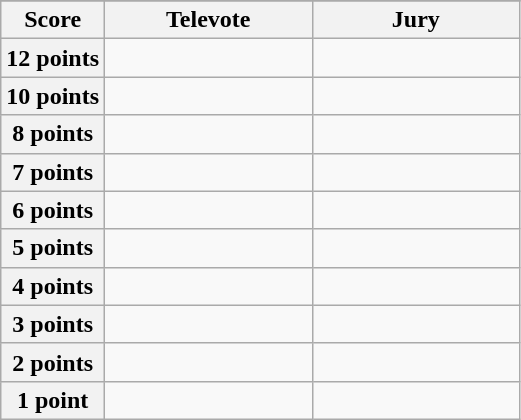<table class="wikitable">
<tr>
</tr>
<tr>
<th scope="col" width="20%">Score</th>
<th scope="col" width="40%">Televote</th>
<th scope="col" width="40%">Jury</th>
</tr>
<tr>
<th scope="row">12 points</th>
<td></td>
<td></td>
</tr>
<tr>
<th scope="row">10 points</th>
<td></td>
<td></td>
</tr>
<tr>
<th scope="row">8 points</th>
<td></td>
<td></td>
</tr>
<tr>
<th scope="row">7 points</th>
<td></td>
<td></td>
</tr>
<tr>
<th scope="row">6 points</th>
<td></td>
<td></td>
</tr>
<tr>
<th scope="row">5 points</th>
<td></td>
<td></td>
</tr>
<tr>
<th scope="row">4 points</th>
<td></td>
<td></td>
</tr>
<tr>
<th scope="row">3 points</th>
<td></td>
<td></td>
</tr>
<tr>
<th scope="row">2 points</th>
<td></td>
<td></td>
</tr>
<tr>
<th scope="row">1 point</th>
<td></td>
<td></td>
</tr>
</table>
